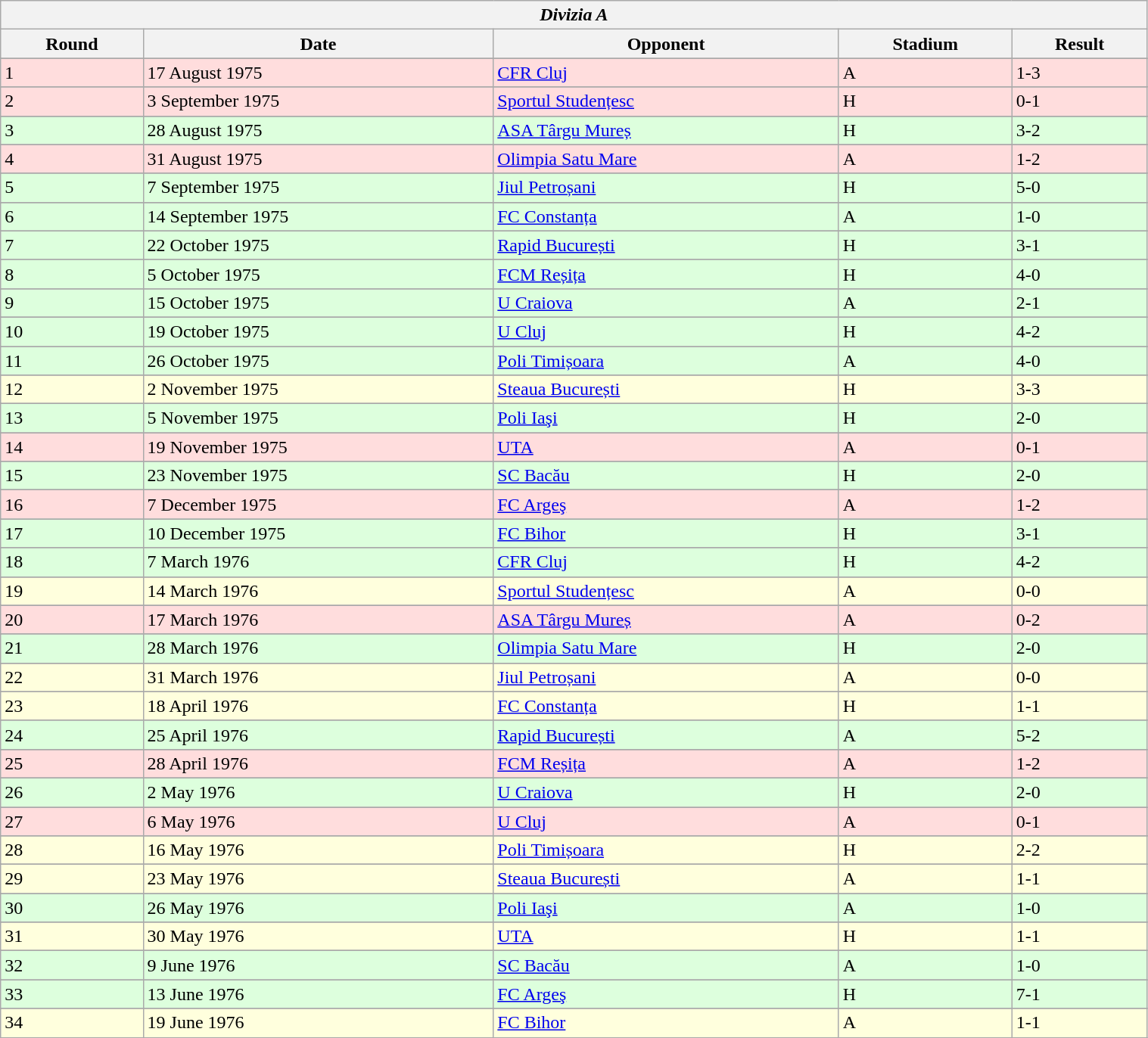<table class="wikitable" style="width:80%;">
<tr>
<th colspan="5" style="text-align:center;"><em>Divizia A</em></th>
</tr>
<tr>
<th>Round</th>
<th>Date</th>
<th>Opponent</th>
<th>Stadium</th>
<th>Result</th>
</tr>
<tr>
</tr>
<tr bgcolor="#ffdddd">
<td>1</td>
<td>17 August 1975</td>
<td><a href='#'>CFR Cluj</a></td>
<td>A</td>
<td>1-3</td>
</tr>
<tr>
</tr>
<tr bgcolor="#ffdddd">
<td>2</td>
<td>3 September 1975</td>
<td><a href='#'>Sportul Studențesc</a></td>
<td>H</td>
<td>0-1</td>
</tr>
<tr>
</tr>
<tr bgcolor="#ddffdd">
<td>3</td>
<td>28 August 1975</td>
<td><a href='#'>ASA Târgu Mureș</a></td>
<td>H</td>
<td>3-2</td>
</tr>
<tr>
</tr>
<tr bgcolor="#ffdddd">
<td>4</td>
<td>31 August 1975</td>
<td><a href='#'>Olimpia Satu Mare</a></td>
<td>A</td>
<td>1-2</td>
</tr>
<tr>
</tr>
<tr bgcolor="#ddffdd">
<td>5</td>
<td>7 September 1975</td>
<td><a href='#'>Jiul Petroșani</a></td>
<td>H</td>
<td>5-0</td>
</tr>
<tr>
</tr>
<tr bgcolor="#ddffdd">
<td>6</td>
<td>14 September 1975</td>
<td><a href='#'>FC Constanța</a></td>
<td>A</td>
<td>1-0</td>
</tr>
<tr>
</tr>
<tr bgcolor="#ddffdd">
<td>7</td>
<td>22 October 1975</td>
<td><a href='#'>Rapid București</a></td>
<td>H</td>
<td>3-1</td>
</tr>
<tr>
</tr>
<tr bgcolor="#ddffdd">
<td>8</td>
<td>5 October 1975</td>
<td><a href='#'>FCM Reșița</a></td>
<td>H</td>
<td>4-0</td>
</tr>
<tr>
</tr>
<tr bgcolor="#ddffdd">
<td>9</td>
<td>15 October 1975</td>
<td><a href='#'>U Craiova</a></td>
<td>A</td>
<td>2-1</td>
</tr>
<tr>
</tr>
<tr bgcolor="#ddffdd">
<td>10</td>
<td>19 October 1975</td>
<td><a href='#'>U Cluj</a></td>
<td>H</td>
<td>4-2</td>
</tr>
<tr>
</tr>
<tr bgcolor="#ddffdd">
<td>11</td>
<td>26 October 1975</td>
<td><a href='#'>Poli Timișoara</a></td>
<td>A</td>
<td>4-0</td>
</tr>
<tr>
</tr>
<tr bgcolor="#ffffdd">
<td>12</td>
<td>2 November 1975</td>
<td><a href='#'>Steaua București</a></td>
<td>H</td>
<td>3-3</td>
</tr>
<tr>
</tr>
<tr bgcolor="#ddffdd">
<td>13</td>
<td>5 November 1975</td>
<td><a href='#'>Poli Iaşi</a></td>
<td>H</td>
<td>2-0</td>
</tr>
<tr>
</tr>
<tr bgcolor="#ffdddd">
<td>14</td>
<td>19 November 1975</td>
<td><a href='#'>UTA</a></td>
<td>A</td>
<td>0-1</td>
</tr>
<tr>
</tr>
<tr bgcolor="#ddffdd">
<td>15</td>
<td>23 November 1975</td>
<td><a href='#'>SC Bacău</a></td>
<td>H</td>
<td>2-0</td>
</tr>
<tr>
</tr>
<tr bgcolor="#ffdddd">
<td>16</td>
<td>7 December 1975</td>
<td><a href='#'>FC Argeş</a></td>
<td>A</td>
<td>1-2</td>
</tr>
<tr>
</tr>
<tr bgcolor="#ddffdd">
<td>17</td>
<td>10 December 1975</td>
<td><a href='#'>FC Bihor</a></td>
<td>H</td>
<td>3-1</td>
</tr>
<tr>
</tr>
<tr bgcolor="#ddffdd">
<td>18</td>
<td>7 March 1976</td>
<td><a href='#'>CFR Cluj</a></td>
<td>H</td>
<td>4-2</td>
</tr>
<tr>
</tr>
<tr bgcolor="#ffffdd">
<td>19</td>
<td>14 March 1976</td>
<td><a href='#'>Sportul Studențesc</a></td>
<td>A</td>
<td>0-0</td>
</tr>
<tr>
</tr>
<tr bgcolor="#ffdddd">
<td>20</td>
<td>17 March 1976</td>
<td><a href='#'>ASA Târgu Mureș</a></td>
<td>A</td>
<td>0-2</td>
</tr>
<tr>
</tr>
<tr bgcolor="#ddffdd">
<td>21</td>
<td>28 March 1976</td>
<td><a href='#'>Olimpia Satu Mare</a></td>
<td>H</td>
<td>2-0</td>
</tr>
<tr>
</tr>
<tr bgcolor="#ffffdd">
<td>22</td>
<td>31 March 1976</td>
<td><a href='#'>Jiul Petroșani</a></td>
<td>A</td>
<td>0-0</td>
</tr>
<tr>
</tr>
<tr bgcolor="#ffffdd">
<td>23</td>
<td>18 April 1976</td>
<td><a href='#'>FC Constanța</a></td>
<td>H</td>
<td>1-1</td>
</tr>
<tr>
</tr>
<tr bgcolor="#ddffdd">
<td>24</td>
<td>25 April 1976</td>
<td><a href='#'>Rapid București</a></td>
<td>A</td>
<td>5-2</td>
</tr>
<tr>
</tr>
<tr bgcolor="#ffdddd">
<td>25</td>
<td>28 April 1976</td>
<td><a href='#'>FCM Reșița</a></td>
<td>A</td>
<td>1-2</td>
</tr>
<tr>
</tr>
<tr bgcolor="#ddffdd">
<td>26</td>
<td>2 May 1976</td>
<td><a href='#'>U Craiova</a></td>
<td>H</td>
<td>2-0</td>
</tr>
<tr>
</tr>
<tr bgcolor="#ffdddd">
<td>27</td>
<td>6 May 1976</td>
<td><a href='#'>U Cluj</a></td>
<td>A</td>
<td>0-1</td>
</tr>
<tr>
</tr>
<tr bgcolor="#ffffdd">
<td>28</td>
<td>16 May 1976</td>
<td><a href='#'>Poli Timișoara</a></td>
<td>H</td>
<td>2-2</td>
</tr>
<tr>
</tr>
<tr bgcolor="#ffffdd">
<td>29</td>
<td>23 May 1976</td>
<td><a href='#'>Steaua București</a></td>
<td>A</td>
<td>1-1</td>
</tr>
<tr>
</tr>
<tr bgcolor="#ddffdd">
<td>30</td>
<td>26 May 1976</td>
<td><a href='#'>Poli Iaşi</a></td>
<td>A</td>
<td>1-0</td>
</tr>
<tr>
</tr>
<tr bgcolor="#ffffdd">
<td>31</td>
<td>30 May 1976</td>
<td><a href='#'>UTA</a></td>
<td>H</td>
<td>1-1</td>
</tr>
<tr>
</tr>
<tr bgcolor="#ddffdd">
<td>32</td>
<td>9 June 1976</td>
<td><a href='#'>SC Bacău</a></td>
<td>A</td>
<td>1-0</td>
</tr>
<tr>
</tr>
<tr bgcolor="#ddffdd">
<td>33</td>
<td>13 June 1976</td>
<td><a href='#'>FC Argeş</a></td>
<td>H</td>
<td>7-1</td>
</tr>
<tr>
</tr>
<tr bgcolor="#ffffdd">
<td>34</td>
<td>19 June 1976</td>
<td><a href='#'>FC Bihor</a></td>
<td>A</td>
<td>1-1</td>
</tr>
<tr>
</tr>
</table>
